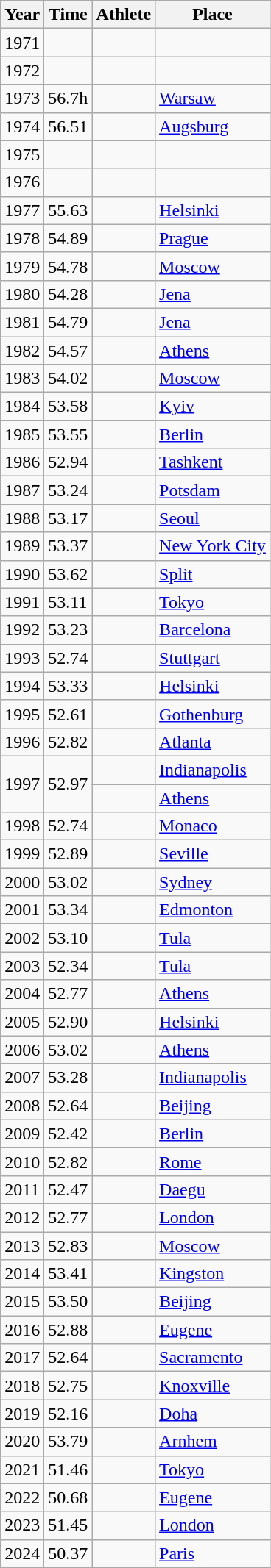<table class="wikitable sortable" style="font-size:100%; display:inline-table;">
<tr>
</tr>
<tr>
<th>Year</th>
<th>Time</th>
<th>Athlete</th>
<th>Place</th>
</tr>
<tr>
<td>1971</td>
<td></td>
<td></td>
<td></td>
</tr>
<tr>
<td>1972</td>
<td></td>
<td></td>
<td></td>
</tr>
<tr>
<td>1973</td>
<td>56.7h</td>
<td align=left></td>
<td><a href='#'>Warsaw</a></td>
</tr>
<tr>
<td>1974</td>
<td>56.51</td>
<td align=left></td>
<td><a href='#'>Augsburg</a></td>
</tr>
<tr>
<td>1975</td>
<td></td>
<td></td>
<td></td>
</tr>
<tr>
<td>1976</td>
<td></td>
<td></td>
<td></td>
</tr>
<tr>
<td>1977</td>
<td>55.63</td>
<td align=left></td>
<td><a href='#'>Helsinki</a></td>
</tr>
<tr>
<td>1978</td>
<td>54.89</td>
<td align=left></td>
<td><a href='#'>Prague</a></td>
</tr>
<tr>
<td>1979</td>
<td>54.78</td>
<td align=left></td>
<td><a href='#'>Moscow</a></td>
</tr>
<tr>
<td>1980</td>
<td>54.28</td>
<td align=left></td>
<td><a href='#'>Jena</a></td>
</tr>
<tr>
<td>1981</td>
<td>54.79</td>
<td align=left></td>
<td><a href='#'>Jena</a></td>
</tr>
<tr>
<td>1982</td>
<td>54.57</td>
<td align=left></td>
<td><a href='#'>Athens</a></td>
</tr>
<tr>
<td>1983</td>
<td>54.02</td>
<td align=left></td>
<td><a href='#'>Moscow</a></td>
</tr>
<tr>
<td>1984</td>
<td>53.58</td>
<td align=left></td>
<td><a href='#'>Kyiv</a></td>
</tr>
<tr>
<td>1985</td>
<td>53.55</td>
<td align=left></td>
<td><a href='#'>Berlin</a></td>
</tr>
<tr>
<td>1986</td>
<td>52.94</td>
<td align=left></td>
<td><a href='#'>Tashkent</a></td>
</tr>
<tr>
<td>1987</td>
<td>53.24</td>
<td align=left></td>
<td><a href='#'>Potsdam</a></td>
</tr>
<tr>
<td>1988</td>
<td>53.17</td>
<td align=left></td>
<td><a href='#'>Seoul</a></td>
</tr>
<tr>
<td>1989</td>
<td>53.37</td>
<td align=left></td>
<td><a href='#'>New York City</a></td>
</tr>
<tr>
<td>1990</td>
<td>53.62</td>
<td align=left></td>
<td><a href='#'>Split</a></td>
</tr>
<tr>
<td>1991</td>
<td>53.11</td>
<td align=left></td>
<td><a href='#'>Tokyo</a></td>
</tr>
<tr>
<td>1992</td>
<td>53.23</td>
<td align=left></td>
<td><a href='#'>Barcelona</a></td>
</tr>
<tr>
<td>1993</td>
<td>52.74</td>
<td align=left></td>
<td><a href='#'>Stuttgart</a></td>
</tr>
<tr>
<td>1994</td>
<td>53.33</td>
<td align=left></td>
<td><a href='#'>Helsinki</a></td>
</tr>
<tr>
<td>1995</td>
<td>52.61</td>
<td align=left></td>
<td><a href='#'>Gothenburg</a></td>
</tr>
<tr>
<td>1996</td>
<td>52.82</td>
<td align=left></td>
<td><a href='#'>Atlanta</a></td>
</tr>
<tr>
<td rowspan=2>1997</td>
<td rowspan=2>52.97</td>
<td align=left></td>
<td><a href='#'>Indianapolis</a></td>
</tr>
<tr>
<td align=left></td>
<td><a href='#'>Athens</a></td>
</tr>
<tr>
<td>1998</td>
<td>52.74</td>
<td align=left></td>
<td><a href='#'>Monaco</a></td>
</tr>
<tr>
<td>1999</td>
<td>52.89</td>
<td align=left></td>
<td><a href='#'>Seville</a></td>
</tr>
<tr>
<td>2000</td>
<td>53.02</td>
<td align=left></td>
<td><a href='#'>Sydney</a></td>
</tr>
<tr>
<td>2001</td>
<td>53.34</td>
<td align=left></td>
<td><a href='#'>Edmonton</a></td>
</tr>
<tr>
<td>2002</td>
<td>53.10</td>
<td align=left></td>
<td><a href='#'>Tula</a></td>
</tr>
<tr>
<td>2003</td>
<td>52.34</td>
<td align=left></td>
<td><a href='#'>Tula</a></td>
</tr>
<tr>
<td>2004</td>
<td>52.77</td>
<td align=left></td>
<td><a href='#'>Athens</a></td>
</tr>
<tr>
<td>2005</td>
<td>52.90</td>
<td align=left></td>
<td><a href='#'>Helsinki</a></td>
</tr>
<tr>
<td>2006</td>
<td>53.02</td>
<td align=left></td>
<td><a href='#'>Athens</a></td>
</tr>
<tr>
<td>2007</td>
<td>53.28</td>
<td align=left></td>
<td><a href='#'>Indianapolis</a></td>
</tr>
<tr>
<td>2008</td>
<td>52.64</td>
<td align=left></td>
<td><a href='#'>Beijing</a></td>
</tr>
<tr>
<td>2009</td>
<td>52.42</td>
<td align=left></td>
<td><a href='#'>Berlin</a></td>
</tr>
<tr>
<td>2010</td>
<td>52.82</td>
<td align=left></td>
<td><a href='#'>Rome</a></td>
</tr>
<tr>
<td>2011</td>
<td>52.47</td>
<td align=left></td>
<td><a href='#'>Daegu</a></td>
</tr>
<tr>
<td>2012</td>
<td>52.77</td>
<td align=left></td>
<td><a href='#'>London</a></td>
</tr>
<tr>
<td>2013</td>
<td>52.83</td>
<td align=left></td>
<td><a href='#'>Moscow</a></td>
</tr>
<tr>
<td>2014</td>
<td>53.41</td>
<td align=left></td>
<td><a href='#'>Kingston</a></td>
</tr>
<tr>
<td>2015</td>
<td>53.50</td>
<td align=left></td>
<td><a href='#'>Beijing</a></td>
</tr>
<tr>
<td>2016</td>
<td>52.88</td>
<td align=left></td>
<td><a href='#'>Eugene</a></td>
</tr>
<tr>
<td>2017</td>
<td>52.64</td>
<td align=left></td>
<td><a href='#'>Sacramento</a></td>
</tr>
<tr>
<td>2018</td>
<td>52.75</td>
<td align=left></td>
<td><a href='#'>Knoxville</a></td>
</tr>
<tr>
<td>2019</td>
<td>52.16</td>
<td align=left></td>
<td><a href='#'>Doha</a></td>
</tr>
<tr>
<td>2020</td>
<td>53.79</td>
<td align=left></td>
<td><a href='#'>Arnhem</a></td>
</tr>
<tr>
<td>2021</td>
<td>51.46</td>
<td align=left></td>
<td><a href='#'>Tokyo</a></td>
</tr>
<tr>
<td>2022</td>
<td>50.68</td>
<td align=left></td>
<td><a href='#'>Eugene</a></td>
</tr>
<tr>
<td>2023</td>
<td>51.45</td>
<td align=left></td>
<td><a href='#'>London</a></td>
</tr>
<tr>
<td>2024</td>
<td>50.37</td>
<td align=left></td>
<td><a href='#'> Paris</a></td>
</tr>
</table>
